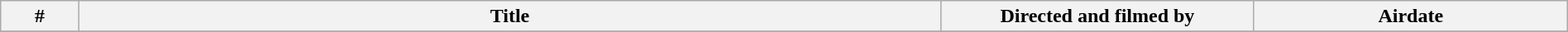<table class="wikitable plainrowheaders" width="100%">
<tr>
<th width="5%">#</th>
<th width="55%">Title</th>
<th width="20%">Directed and filmed by</th>
<th width="20%">Airdate</th>
</tr>
<tr>
</tr>
</table>
